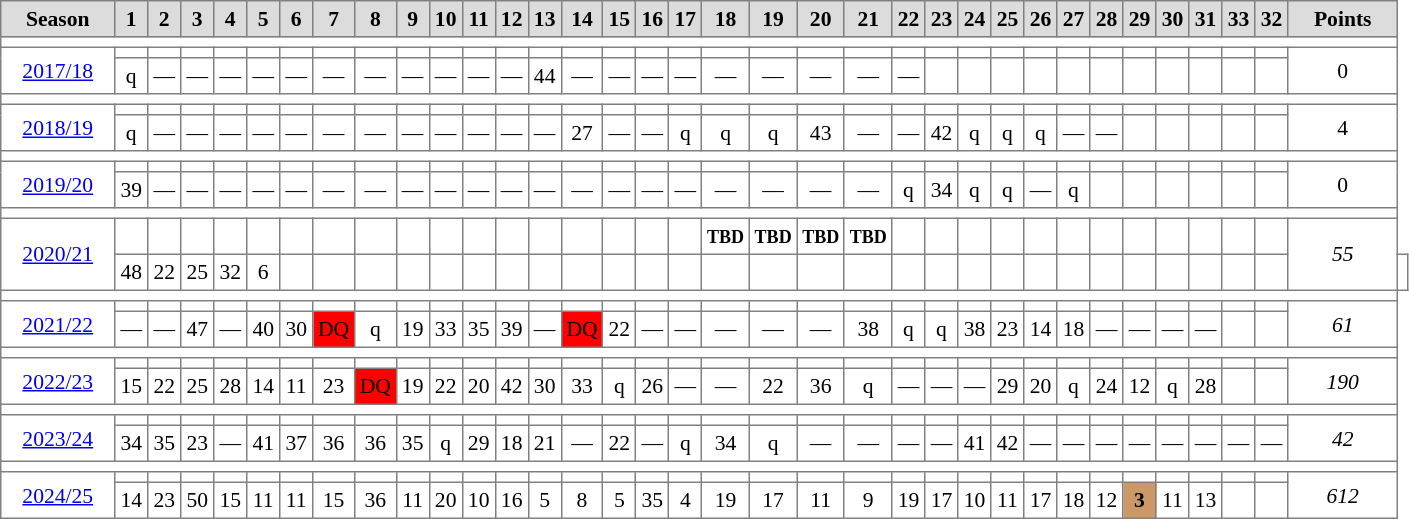<table cellpadding="3" cellspacing="0" border="1" style="background:#ffffff; font-size:90%; border:grey 1px; border-collapse:collapse;">
<tr style="background:#ccc; text-align:center;">
<td style="background:#DCDCDC;" width=69px><strong>Season</strong></td>
<td style="background:#DCDCDC;" width=15px><strong>1</strong></td>
<td style="background:#DCDCDC;" width=15px><strong>2</strong></td>
<td style="background:#DCDCDC;" width=15px><strong>3</strong></td>
<td style="background:#DCDCDC;" width=15px><strong>4</strong></td>
<td style="background:#DCDCDC;" width=15px><strong>5</strong></td>
<td style="background:#DCDCDC;" width=15px><strong>6</strong></td>
<td style="background:#DCDCDC;" width=15px><strong>7</strong></td>
<td style="background:#DCDCDC;" width=15px><strong>8</strong></td>
<td style="background:#DCDCDC;" width=15px><strong>9</strong></td>
<td style="background:#DCDCDC;" width=15px><strong>10</strong></td>
<td style="background:#DCDCDC;" width=15px><strong>11</strong></td>
<td style="background:#DCDCDC;" width=15px><strong>12</strong></td>
<td style="background:#DCDCDC;" width=15px><strong>13</strong></td>
<td style="background:#DCDCDC;" width=15px><strong>14</strong></td>
<td style="background:#DCDCDC;" width=15px><strong>15</strong></td>
<td style="background:#DCDCDC;" width=15px><strong>16</strong></td>
<td style="background:#DCDCDC;" width=15px><strong>17</strong></td>
<td style="background:#DCDCDC;" width=15px><strong>18</strong></td>
<td style="background:#DCDCDC;" width=15px><strong>19</strong></td>
<td style="background:#DCDCDC;" width=15px><strong>20</strong></td>
<td style="background:#DCDCDC;" width=15px><strong>21</strong></td>
<td style="background:#DCDCDC;" width=15px><strong>22</strong></td>
<td style="background:#DCDCDC;" width=15px><strong>23</strong></td>
<td style="background:#DCDCDC;" width=15px><strong>24</strong></td>
<td style="background:#DCDCDC;" width=15px><strong>25</strong></td>
<td style="background:#DCDCDC;" width=15px><strong>26</strong></td>
<td style="background:#DCDCDC;" width=15px><strong>27</strong></td>
<td style="background:#DCDCDC;" width=15px><strong>28</strong></td>
<td style="background:#DCDCDC;" width=15px><strong>29</strong></td>
<td style="background:#DCDCDC;" width=15px><strong>30</strong></td>
<td style="background:#DCDCDC;" width=15px><strong>31</strong></td>
<td style="background:#DCDCDC;" width=15px><strong>33</strong></td>
<td style="background:#DCDCDC;" width=15px><strong>32</strong></td>
<td style="background:#DCDCDC;" width=30px><strong>Points</strong></td>
</tr>
<tr>
<td colspan=35></td>
</tr>
<tr align=center>
<td rowspan="2" style="width:66px;"><a href='#'>2017/18</a></td>
<th></th>
<th></th>
<th></th>
<th></th>
<th></th>
<th></th>
<th></th>
<th></th>
<th></th>
<th></th>
<th></th>
<th></th>
<th></th>
<th></th>
<th></th>
<th></th>
<th></th>
<th></th>
<th></th>
<th></th>
<th></th>
<th></th>
<th></th>
<th></th>
<th></th>
<th></th>
<th></th>
<th></th>
<th></th>
<th></th>
<th></th>
<th></th>
<th></th>
<td rowspan="2" style="width:66px;">0</td>
</tr>
<tr align=center>
<td>q</td>
<td>—</td>
<td>—</td>
<td>—</td>
<td>—</td>
<td>—</td>
<td>—</td>
<td>—</td>
<td>—</td>
<td>—</td>
<td>—</td>
<td>—</td>
<td>44</td>
<td>—</td>
<td>—</td>
<td>—</td>
<td>—</td>
<td>—</td>
<td>—</td>
<td>—</td>
<td>—</td>
<td>—</td>
<td></td>
<td></td>
<td></td>
<td></td>
<td></td>
<td></td>
<td></td>
<td></td>
<td></td>
<td></td>
<td></td>
</tr>
<tr>
<td colspan=35></td>
</tr>
<tr align=center>
<td rowspan="2" style="width:66px;"><a href='#'>2018/19</a></td>
<th></th>
<th></th>
<th></th>
<th></th>
<th></th>
<th></th>
<th></th>
<th></th>
<th></th>
<th></th>
<th></th>
<th></th>
<th></th>
<th></th>
<th></th>
<th></th>
<th></th>
<th></th>
<th></th>
<th></th>
<th></th>
<th></th>
<th></th>
<th></th>
<th></th>
<th></th>
<th></th>
<th></th>
<th></th>
<th></th>
<th></th>
<th></th>
<th></th>
<td rowspan="2" style="width:66px;">4</td>
</tr>
<tr align=center>
<td>q</td>
<td>—</td>
<td>—</td>
<td>—</td>
<td>—</td>
<td>—</td>
<td>—</td>
<td>—</td>
<td>—</td>
<td>—</td>
<td>—</td>
<td>—</td>
<td>—</td>
<td>27</td>
<td>—</td>
<td>—</td>
<td>q</td>
<td>q</td>
<td>q</td>
<td>43</td>
<td>—</td>
<td>—</td>
<td>42</td>
<td>q</td>
<td>q</td>
<td>q</td>
<td>—</td>
<td>—</td>
<td></td>
<td></td>
<td></td>
<td></td>
<td></td>
</tr>
<tr>
<td colspan=35></td>
</tr>
<tr align=center>
<td rowspan="2" style="width:66px;"><a href='#'>2019/20</a></td>
<th></th>
<th></th>
<th></th>
<th></th>
<th></th>
<th></th>
<th></th>
<th></th>
<th></th>
<th></th>
<th></th>
<th></th>
<th></th>
<th></th>
<th></th>
<th></th>
<th></th>
<th></th>
<th></th>
<th></th>
<th></th>
<th></th>
<th></th>
<th></th>
<th></th>
<th></th>
<th></th>
<th></th>
<th></th>
<th></th>
<th></th>
<th></th>
<th></th>
<td rowspan="2" style="width:66px;">0</td>
</tr>
<tr align=center>
<td>39</td>
<td>—</td>
<td>—</td>
<td>—</td>
<td>—</td>
<td>—</td>
<td>—</td>
<td>—</td>
<td>—</td>
<td>—</td>
<td>—</td>
<td>—</td>
<td>—</td>
<td>—</td>
<td>—</td>
<td>—</td>
<td>—</td>
<td>—</td>
<td>—</td>
<td>—</td>
<td>—</td>
<td>q</td>
<td>34</td>
<td>q</td>
<td>q</td>
<td>—</td>
<td>q</td>
<td></td>
<td></td>
<td></td>
<td></td>
<td></td>
<td></td>
</tr>
<tr>
<td colspan=35></td>
</tr>
<tr align=center>
<td rowspan="2" style="width:66px;"><a href='#'>2020/21</a></td>
<th></th>
<th></th>
<th></th>
<th></th>
<th></th>
<th></th>
<th></th>
<th></th>
<th></th>
<th></th>
<th></th>
<th></th>
<th></th>
<th></th>
<th></th>
<th></th>
<th></th>
<th><small>TBD</small></th>
<th><small>TBD</small></th>
<th><small>TBD</small></th>
<th><small>TBD</small></th>
<th></th>
<th></th>
<th></th>
<th></th>
<th></th>
<th></th>
<th></th>
<th></th>
<th></th>
<th></th>
<th></th>
<th></th>
<td rowspan="2" style="width:66px;"><em>55</em></td>
</tr>
<tr align=center>
<td>48</td>
<td>22</td>
<td>25</td>
<td>32</td>
<td>6</td>
<td></td>
<td></td>
<td></td>
<td></td>
<td></td>
<td></td>
<td></td>
<td></td>
<td></td>
<td></td>
<td></td>
<td></td>
<td></td>
<td></td>
<td></td>
<td></td>
<td></td>
<td></td>
<td></td>
<td></td>
<td></td>
<td></td>
<td></td>
<td></td>
<td></td>
<td></td>
<td></td>
<td></td>
<td></td>
</tr>
<tr>
<td colspan=35></td>
</tr>
<tr align=center>
<td rowspan="2" style="width:66px;"><a href='#'>2021/22</a></td>
<th></th>
<th></th>
<th></th>
<th></th>
<th></th>
<th></th>
<th></th>
<th></th>
<th></th>
<th></th>
<th></th>
<th></th>
<th></th>
<th></th>
<th></th>
<th></th>
<th></th>
<th></th>
<th></th>
<th></th>
<th></th>
<th></th>
<th></th>
<th></th>
<th></th>
<th></th>
<th></th>
<th></th>
<th></th>
<th></th>
<th></th>
<th></th>
<th></th>
<td rowspan="2" style="width:66px;"><em>61</em></td>
</tr>
<tr align=center>
<td>—</td>
<td>—</td>
<td>47</td>
<td>—</td>
<td>40</td>
<td>30</td>
<td bgcolor=red>DQ</td>
<td>q</td>
<td>19</td>
<td>33</td>
<td>35</td>
<td>39</td>
<td>—</td>
<td bgcolor=red>DQ</td>
<td>22</td>
<td>—</td>
<td>—</td>
<td>—</td>
<td>—</td>
<td>—</td>
<td>38</td>
<td>q</td>
<td>q</td>
<td>38</td>
<td>23</td>
<td>14</td>
<td>18</td>
<td>—</td>
<td>—</td>
<td>—</td>
<td>—</td>
<td></td>
<td></td>
</tr>
<tr>
<td colspan=35></td>
</tr>
<tr align=center>
<td rowspan="2" style="width:66px;"><a href='#'>2022/23</a></td>
<th></th>
<th></th>
<th></th>
<th></th>
<th></th>
<th></th>
<th></th>
<th></th>
<th></th>
<th></th>
<th></th>
<th></th>
<th></th>
<th></th>
<th></th>
<th></th>
<th></th>
<th></th>
<th></th>
<th></th>
<th></th>
<th></th>
<th></th>
<th></th>
<th></th>
<th></th>
<th></th>
<th></th>
<th></th>
<th></th>
<th></th>
<th></th>
<th></th>
<td rowspan="2" style="width:66px;"><em>190</em></td>
</tr>
<tr align=center>
<td>15</td>
<td>22</td>
<td>25</td>
<td>28</td>
<td>14</td>
<td>11</td>
<td>23</td>
<td bgcolor=red>DQ</td>
<td>19</td>
<td>22</td>
<td>20</td>
<td>42</td>
<td>30</td>
<td>33</td>
<td>q</td>
<td>26</td>
<td>—</td>
<td>—</td>
<td>22</td>
<td>36</td>
<td>q</td>
<td>—</td>
<td>—</td>
<td>—</td>
<td>29</td>
<td>20</td>
<td>q</td>
<td>24</td>
<td>12</td>
<td>q</td>
<td>28</td>
<td></td>
</tr>
<tr>
<td colspan=35></td>
</tr>
<tr align=center>
<td rowspan="2" style="width:66px;"><a href='#'>2023/24</a></td>
<th></th>
<th></th>
<th></th>
<th></th>
<th></th>
<th></th>
<th></th>
<th></th>
<th></th>
<th></th>
<th></th>
<th></th>
<th></th>
<th></th>
<th></th>
<th></th>
<th></th>
<th></th>
<th></th>
<th></th>
<th></th>
<th></th>
<th></th>
<th></th>
<th></th>
<th></th>
<th></th>
<th></th>
<th></th>
<th></th>
<th></th>
<th></th>
<th></th>
<td rowspan="2" style="width:66px;"><em>42</em></td>
</tr>
<tr align=center>
<td>34</td>
<td>35</td>
<td>23</td>
<td>—</td>
<td>41</td>
<td>37</td>
<td>36</td>
<td>36</td>
<td>35</td>
<td>q</td>
<td>29</td>
<td>18</td>
<td>21</td>
<td>—</td>
<td>22</td>
<td>—</td>
<td>q</td>
<td>34</td>
<td>q</td>
<td>—</td>
<td>—</td>
<td>—</td>
<td>—</td>
<td>41</td>
<td>42</td>
<td>—</td>
<td>—</td>
<td>—</td>
<td>—</td>
<td>—</td>
<td>—</td>
<td>—</td>
<td>—</td>
</tr>
<tr>
<td colspan=35></td>
</tr>
<tr align=center>
<td rowspan="2" style="width:66px;"><a href='#'>2024/25</a></td>
<th></th>
<th></th>
<th></th>
<th></th>
<th></th>
<th></th>
<th></th>
<th></th>
<th></th>
<th></th>
<th></th>
<th></th>
<th></th>
<th></th>
<th></th>
<th></th>
<th></th>
<th></th>
<th></th>
<th></th>
<th></th>
<th></th>
<th></th>
<th></th>
<th></th>
<th></th>
<th></th>
<th></th>
<th></th>
<th></th>
<th></th>
<th></th>
<th></th>
<td rowspan="2" style="width:66px;"><em>612</em></td>
</tr>
<tr align=center>
<td>14</td>
<td>23</td>
<td>50</td>
<td>15</td>
<td>11</td>
<td>11</td>
<td>15</td>
<td>36</td>
<td>11</td>
<td>20</td>
<td>10</td>
<td>16</td>
<td>5</td>
<td>8</td>
<td>5</td>
<td>35</td>
<td>4</td>
<td>19</td>
<td>17</td>
<td>11</td>
<td>9</td>
<td>19</td>
<td>17</td>
<td>10</td>
<td>11</td>
<td>17</td>
<td>18</td>
<td>12</td>
<td bgcolor=#CC9966><strong>3</strong></td>
<td>11</td>
<td>13</td>
<td></td>
<td></td>
</tr>
<tr>
</tr>
</table>
